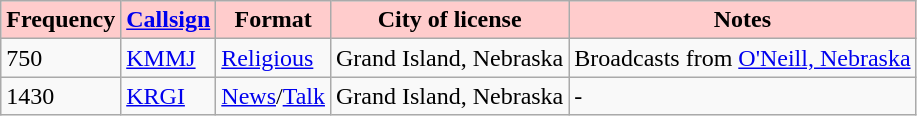<table class="wikitable" border="1">
<tr>
<th style="background:#ffcccc;"><strong>Frequency</strong></th>
<th style="background:#ffcccc;"><strong><a href='#'>Callsign</a></strong></th>
<th style="background:#ffcccc;"><strong>Format</strong></th>
<th style="background:#ffcccc;"><strong>City of license</strong></th>
<th style="background:#ffcccc;"><strong>Notes</strong></th>
</tr>
<tr>
<td>750</td>
<td><a href='#'>KMMJ</a></td>
<td><a href='#'>Religious</a></td>
<td>Grand Island, Nebraska</td>
<td>Broadcasts from <a href='#'>O'Neill, Nebraska</a></td>
</tr>
<tr>
<td>1430</td>
<td><a href='#'>KRGI</a></td>
<td><a href='#'>News</a>/<a href='#'>Talk</a></td>
<td>Grand Island, Nebraska</td>
<td>-</td>
</tr>
</table>
